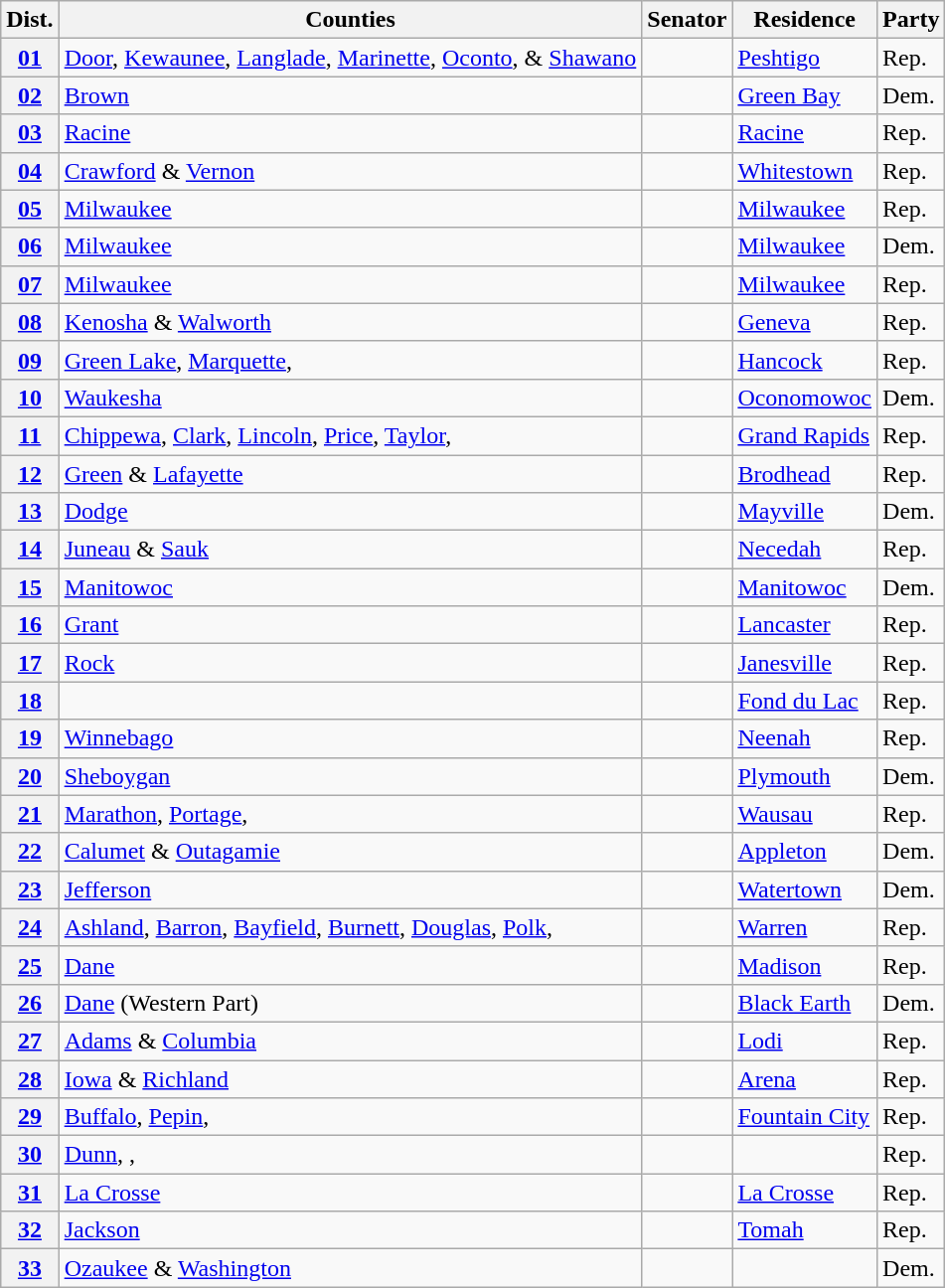<table class="wikitable sortable">
<tr>
<th>Dist.</th>
<th>Counties</th>
<th>Senator</th>
<th>Residence</th>
<th>Party</th>
</tr>
<tr>
<th><a href='#'>01</a></th>
<td><a href='#'>Door</a>, <a href='#'>Kewaunee</a>, <a href='#'>Langlade</a>, <a href='#'>Marinette</a>, <a href='#'>Oconto</a>, & <a href='#'>Shawano</a></td>
<td></td>
<td><a href='#'>Peshtigo</a></td>
<td>Rep.</td>
</tr>
<tr>
<th><a href='#'>02</a></th>
<td><a href='#'>Brown</a></td>
<td></td>
<td><a href='#'>Green Bay</a></td>
<td>Dem.</td>
</tr>
<tr>
<th><a href='#'>03</a></th>
<td><a href='#'>Racine</a></td>
<td></td>
<td><a href='#'>Racine</a></td>
<td>Rep.</td>
</tr>
<tr>
<th><a href='#'>04</a></th>
<td><a href='#'>Crawford</a> & <a href='#'>Vernon</a></td>
<td></td>
<td><a href='#'>Whitestown</a></td>
<td>Rep.</td>
</tr>
<tr>
<th><a href='#'>05</a></th>
<td><a href='#'>Milwaukee</a> </td>
<td></td>
<td><a href='#'>Milwaukee</a></td>
<td>Rep.</td>
</tr>
<tr>
<th><a href='#'>06</a></th>
<td><a href='#'>Milwaukee</a> </td>
<td></td>
<td><a href='#'>Milwaukee</a></td>
<td>Dem.</td>
</tr>
<tr>
<th><a href='#'>07</a></th>
<td><a href='#'>Milwaukee</a> </td>
<td></td>
<td><a href='#'>Milwaukee</a></td>
<td>Rep.</td>
</tr>
<tr>
<th><a href='#'>08</a></th>
<td><a href='#'>Kenosha</a> & <a href='#'>Walworth</a></td>
<td></td>
<td><a href='#'>Geneva</a></td>
<td>Rep.</td>
</tr>
<tr>
<th><a href='#'>09</a></th>
<td><a href='#'>Green Lake</a>, <a href='#'>Marquette</a>, </td>
<td></td>
<td><a href='#'>Hancock</a></td>
<td>Rep.</td>
</tr>
<tr>
<th><a href='#'>10</a></th>
<td><a href='#'>Waukesha</a></td>
<td></td>
<td><a href='#'>Oconomowoc</a></td>
<td>Dem.</td>
</tr>
<tr>
<th><a href='#'>11</a></th>
<td><a href='#'>Chippewa</a>, <a href='#'>Clark</a>, <a href='#'>Lincoln</a>, <a href='#'>Price</a>, <a href='#'>Taylor</a>, </td>
<td></td>
<td><a href='#'>Grand Rapids</a></td>
<td>Rep.</td>
</tr>
<tr>
<th><a href='#'>12</a></th>
<td><a href='#'>Green</a> & <a href='#'>Lafayette</a></td>
<td></td>
<td><a href='#'>Brodhead</a></td>
<td>Rep.</td>
</tr>
<tr>
<th><a href='#'>13</a></th>
<td><a href='#'>Dodge</a></td>
<td></td>
<td><a href='#'>Mayville</a></td>
<td>Dem.</td>
</tr>
<tr>
<th><a href='#'>14</a></th>
<td><a href='#'>Juneau</a> & <a href='#'>Sauk</a></td>
<td></td>
<td><a href='#'>Necedah</a></td>
<td>Rep.</td>
</tr>
<tr>
<th><a href='#'>15</a></th>
<td><a href='#'>Manitowoc</a></td>
<td></td>
<td><a href='#'>Manitowoc</a></td>
<td>Dem.</td>
</tr>
<tr>
<th><a href='#'>16</a></th>
<td><a href='#'>Grant</a></td>
<td></td>
<td><a href='#'>Lancaster</a></td>
<td>Rep.</td>
</tr>
<tr>
<th><a href='#'>17</a></th>
<td><a href='#'>Rock</a></td>
<td></td>
<td><a href='#'>Janesville</a></td>
<td>Rep.</td>
</tr>
<tr>
<th><a href='#'>18</a></th>
<td> </td>
<td></td>
<td><a href='#'>Fond du Lac</a></td>
<td>Rep.</td>
</tr>
<tr>
<th><a href='#'>19</a></th>
<td><a href='#'>Winnebago</a></td>
<td></td>
<td><a href='#'>Neenah</a></td>
<td>Rep.</td>
</tr>
<tr>
<th><a href='#'>20</a></th>
<td><a href='#'>Sheboygan</a> </td>
<td></td>
<td><a href='#'>Plymouth</a></td>
<td>Dem.</td>
</tr>
<tr>
<th><a href='#'>21</a></th>
<td><a href='#'>Marathon</a>, <a href='#'>Portage</a>, </td>
<td></td>
<td><a href='#'>Wausau</a></td>
<td>Rep.</td>
</tr>
<tr>
<th><a href='#'>22</a></th>
<td><a href='#'>Calumet</a> & <a href='#'>Outagamie</a></td>
<td></td>
<td><a href='#'>Appleton</a></td>
<td>Dem.</td>
</tr>
<tr>
<th><a href='#'>23</a></th>
<td><a href='#'>Jefferson</a></td>
<td></td>
<td><a href='#'>Watertown</a></td>
<td>Dem.</td>
</tr>
<tr>
<th><a href='#'>24</a></th>
<td><a href='#'>Ashland</a>, <a href='#'>Barron</a>, <a href='#'>Bayfield</a>, <a href='#'>Burnett</a>, <a href='#'>Douglas</a>, <a href='#'>Polk</a>, </td>
<td></td>
<td><a href='#'>Warren</a></td>
<td>Rep.</td>
</tr>
<tr>
<th><a href='#'>25</a></th>
<td><a href='#'>Dane</a> </td>
<td></td>
<td><a href='#'>Madison</a></td>
<td>Rep.</td>
</tr>
<tr>
<th><a href='#'>26</a></th>
<td><a href='#'>Dane</a> (Western Part)</td>
<td></td>
<td><a href='#'>Black Earth</a></td>
<td>Dem.</td>
</tr>
<tr>
<th><a href='#'>27</a></th>
<td><a href='#'>Adams</a> & <a href='#'>Columbia</a></td>
<td></td>
<td><a href='#'>Lodi</a></td>
<td>Rep.</td>
</tr>
<tr>
<th><a href='#'>28</a></th>
<td><a href='#'>Iowa</a> & <a href='#'>Richland</a></td>
<td></td>
<td><a href='#'>Arena</a></td>
<td>Rep.</td>
</tr>
<tr>
<th><a href='#'>29</a></th>
<td><a href='#'>Buffalo</a>, <a href='#'>Pepin</a>, </td>
<td></td>
<td><a href='#'>Fountain City</a></td>
<td>Rep.</td>
</tr>
<tr>
<th><a href='#'>30</a></th>
<td><a href='#'>Dunn</a>, , </td>
<td></td>
<td></td>
<td>Rep.</td>
</tr>
<tr>
<th><a href='#'>31</a></th>
<td><a href='#'>La Crosse</a></td>
<td></td>
<td><a href='#'>La Crosse</a></td>
<td>Rep.</td>
</tr>
<tr>
<th><a href='#'>32</a></th>
<td><a href='#'>Jackson</a> </td>
<td></td>
<td><a href='#'>Tomah</a></td>
<td>Rep.</td>
</tr>
<tr>
<th><a href='#'>33</a></th>
<td><a href='#'>Ozaukee</a> & <a href='#'>Washington</a></td>
<td></td>
<td></td>
<td>Dem.</td>
</tr>
</table>
